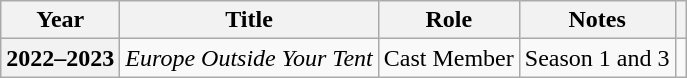<table class="wikitable plainrowheaders">
<tr>
<th scope="col">Year</th>
<th scope="col">Title</th>
<th scope="col">Role</th>
<th>Notes</th>
<th scope="col" class="unsortable"></th>
</tr>
<tr>
<th scope="row">2022–2023</th>
<td><em>Europe Outside Your Tent</em></td>
<td>Cast Member</td>
<td>Season 1 and 3</td>
<td style="text-align:center"></td>
</tr>
</table>
